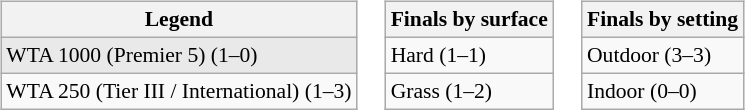<table>
<tr valign=top>
<td><br><table class=wikitable style="font-size:90%;">
<tr>
<th>Legend</th>
</tr>
<tr>
<td bgcolor="#E9E9E9">WTA 1000 (Premier 5) (1–0)</td>
</tr>
<tr>
<td>WTA 250 (Tier III / International) (1–3)</td>
</tr>
</table>
</td>
<td><br><table class=wikitable style="font-size:90%;">
<tr>
<th>Finals by surface</th>
</tr>
<tr>
<td>Hard (1–1)</td>
</tr>
<tr>
<td>Grass (1–2)</td>
</tr>
</table>
</td>
<td><br><table class=wikitable style=font-size:90%>
<tr>
<th>Finals by setting</th>
</tr>
<tr>
<td>Outdoor (3–3)</td>
</tr>
<tr>
<td>Indoor (0–0)</td>
</tr>
</table>
</td>
</tr>
</table>
